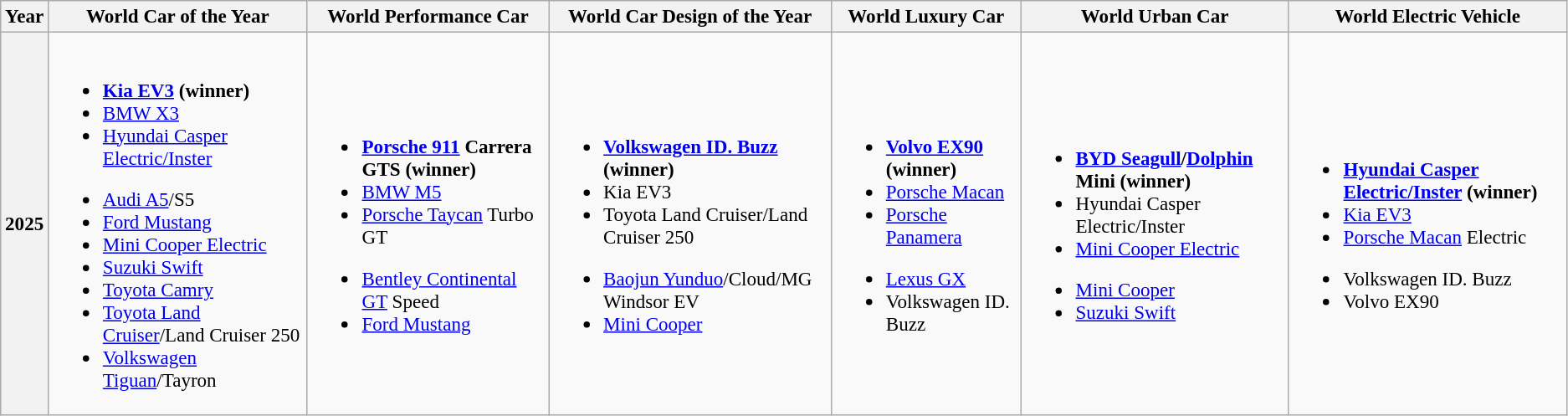<table class="wikitable" style="font-size:96%;">
<tr>
<th>Year</th>
<th>World Car of the Year</th>
<th>World Performance Car</th>
<th>World Car Design of the Year</th>
<th>World Luxury Car</th>
<th>World Urban Car</th>
<th>World Electric Vehicle</th>
</tr>
<tr>
<th>2025</th>
<td><br><ul><li><strong><a href='#'>Kia EV3</a> (winner)</strong></li><li><a href='#'>BMW X3</a></li><li><a href='#'>Hyundai Casper Electric/Inster</a></li></ul><ul><li><a href='#'>Audi A5</a>/S5</li><li><a href='#'>Ford Mustang</a></li><li><a href='#'>Mini Cooper Electric</a></li><li><a href='#'>Suzuki Swift</a></li><li><a href='#'>Toyota Camry</a></li><li><a href='#'>Toyota Land Cruiser</a>/Land Cruiser 250</li><li><a href='#'>Volkswagen Tiguan</a>/Tayron</li></ul></td>
<td><br><ul><li><strong><a href='#'>Porsche 911</a> Carrera GTS (winner)</strong></li><li><a href='#'>BMW M5</a></li><li><a href='#'>Porsche Taycan</a> Turbo GT</li></ul><ul><li><a href='#'>Bentley Continental GT</a> Speed</li><li><a href='#'>Ford Mustang</a></li></ul></td>
<td><br><ul><li><strong><a href='#'>Volkswagen ID. Buzz</a> (winner)</strong></li><li>Kia EV3</li><li>Toyota Land Cruiser/Land Cruiser 250</li></ul><ul><li><a href='#'>Baojun Yunduo</a>/Cloud/MG Windsor EV</li><li><a href='#'>Mini Cooper</a></li></ul></td>
<td><br><ul><li><strong><a href='#'>Volvo EX90</a> (winner)</strong></li><li><a href='#'>Porsche Macan</a></li><li><a href='#'>Porsche Panamera</a></li></ul><ul><li><a href='#'>Lexus GX</a></li><li>Volkswagen ID. Buzz</li></ul></td>
<td><br><ul><li><strong><a href='#'>BYD Seagull</a>/<a href='#'>Dolphin</a> Mini (winner)</strong></li><li>Hyundai Casper Electric/Inster</li><li><a href='#'>Mini Cooper Electric</a></li></ul><ul><li><a href='#'>Mini Cooper</a></li><li><a href='#'>Suzuki Swift</a></li></ul></td>
<td><br><ul><li><strong><a href='#'>Hyundai Casper Electric/Inster</a> (winner)</strong></li><li><a href='#'>Kia EV3</a></li><li><a href='#'>Porsche Macan</a> Electric</li></ul><ul><li>Volkswagen ID. Buzz</li><li>Volvo EX90</li></ul></td>
</tr>
</table>
